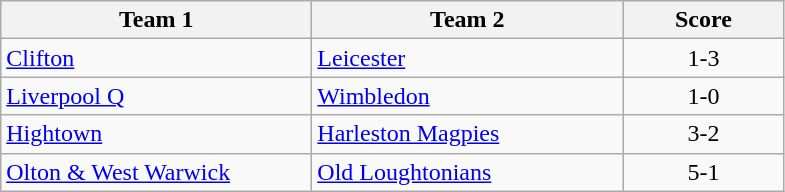<table class="wikitable" style="font-size: 100%">
<tr>
<th width=200>Team 1</th>
<th width=200>Team 2</th>
<th width=100>Score</th>
</tr>
<tr>
<td><a href='#'>Clifton</a></td>
<td><a href='#'>Leicester</a></td>
<td align=center>1-3</td>
</tr>
<tr>
<td><a href='#'>Liverpool Q</a></td>
<td><a href='#'>Wimbledon</a></td>
<td align=center>1-0</td>
</tr>
<tr>
<td><a href='#'>Hightown</a></td>
<td><a href='#'>Harleston Magpies</a></td>
<td align=center>3-2</td>
</tr>
<tr>
<td><a href='#'>Olton & West Warwick</a></td>
<td><a href='#'>Old Loughtonians</a></td>
<td align=center>5-1</td>
</tr>
</table>
